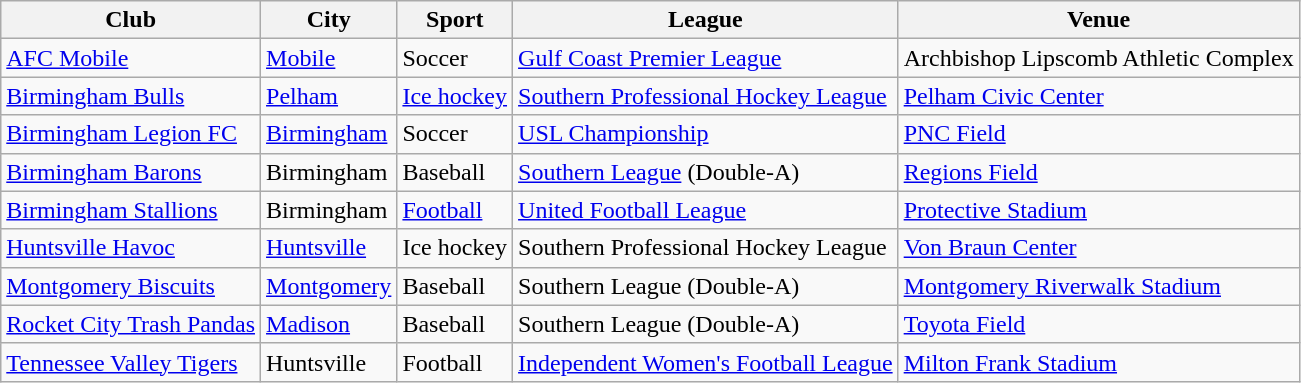<table class="sortable wikitable">
<tr>
<th>Club</th>
<th>City</th>
<th>Sport</th>
<th>League</th>
<th>Venue</th>
</tr>
<tr>
<td><a href='#'>AFC Mobile</a></td>
<td><a href='#'>Mobile</a></td>
<td>Soccer</td>
<td><a href='#'>Gulf Coast Premier League</a></td>
<td>Archbishop Lipscomb Athletic Complex</td>
</tr>
<tr>
<td><a href='#'>Birmingham Bulls</a></td>
<td><a href='#'>Pelham</a></td>
<td><a href='#'>Ice hockey</a></td>
<td><a href='#'>Southern Professional Hockey League</a></td>
<td><a href='#'>Pelham Civic Center</a></td>
</tr>
<tr>
<td><a href='#'>Birmingham Legion FC</a></td>
<td><a href='#'>Birmingham</a></td>
<td>Soccer</td>
<td><a href='#'>USL Championship</a></td>
<td><a href='#'>PNC Field</a></td>
</tr>
<tr>
<td><a href='#'>Birmingham Barons</a></td>
<td>Birmingham</td>
<td>Baseball</td>
<td><a href='#'>Southern League</a> (Double-A)</td>
<td><a href='#'>Regions Field</a></td>
</tr>
<tr>
<td><a href='#'>Birmingham Stallions</a></td>
<td>Birmingham</td>
<td><a href='#'>Football</a></td>
<td><a href='#'>United Football League</a></td>
<td><a href='#'>Protective Stadium</a></td>
</tr>
<tr>
<td><a href='#'>Huntsville Havoc</a></td>
<td><a href='#'>Huntsville</a></td>
<td>Ice hockey</td>
<td>Southern Professional Hockey League</td>
<td><a href='#'>Von Braun Center</a></td>
</tr>
<tr>
<td><a href='#'>Montgomery Biscuits</a></td>
<td><a href='#'>Montgomery</a></td>
<td>Baseball</td>
<td>Southern League (Double-A)</td>
<td><a href='#'>Montgomery Riverwalk Stadium</a></td>
</tr>
<tr>
<td><a href='#'>Rocket City Trash Pandas</a></td>
<td><a href='#'>Madison</a></td>
<td>Baseball</td>
<td>Southern League (Double-A)</td>
<td><a href='#'>Toyota Field</a></td>
</tr>
<tr>
<td><a href='#'>Tennessee Valley Tigers</a></td>
<td>Huntsville</td>
<td>Football</td>
<td><a href='#'>Independent Women's Football League</a></td>
<td><a href='#'>Milton Frank Stadium</a></td>
</tr>
</table>
